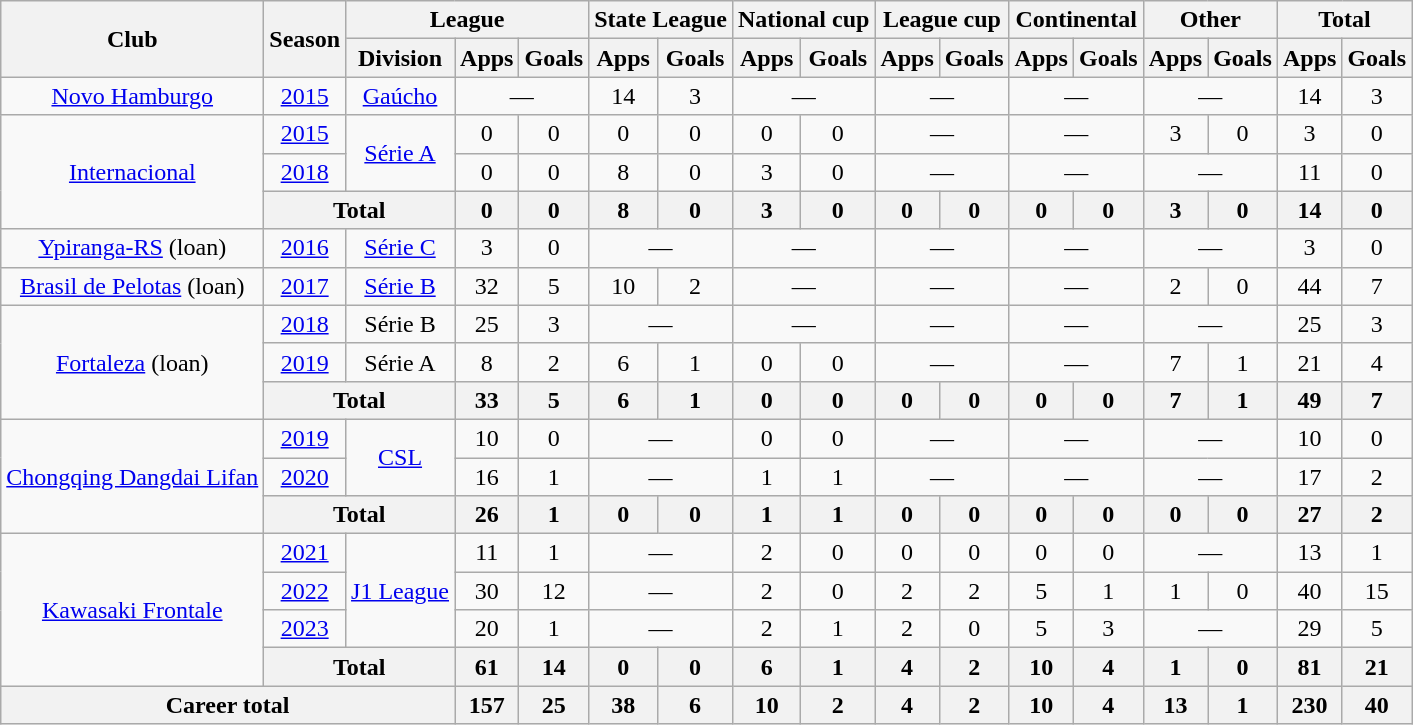<table class="wikitable" style="text-align:center">
<tr>
<th rowspan="2">Club</th>
<th rowspan="2">Season</th>
<th colspan="3">League</th>
<th colspan="2">State League</th>
<th colspan="2">National cup</th>
<th colspan="2">League cup</th>
<th colspan="2">Continental</th>
<th colspan="2">Other</th>
<th colspan="2">Total</th>
</tr>
<tr>
<th>Division</th>
<th>Apps</th>
<th>Goals</th>
<th>Apps</th>
<th>Goals</th>
<th>Apps</th>
<th>Goals</th>
<th>Apps</th>
<th>Goals</th>
<th>Apps</th>
<th>Goals</th>
<th>Apps</th>
<th>Goals</th>
<th>Apps</th>
<th>Goals</th>
</tr>
<tr>
<td><a href='#'>Novo Hamburgo</a></td>
<td><a href='#'>2015</a></td>
<td><a href='#'>Gaúcho</a></td>
<td colspan="2">—</td>
<td>14</td>
<td>3</td>
<td colspan="2">—</td>
<td colspan="2">—</td>
<td colspan="2">—</td>
<td colspan="2">—</td>
<td>14</td>
<td>3</td>
</tr>
<tr>
<td rowspan="3"><a href='#'>Internacional</a></td>
<td><a href='#'>2015</a></td>
<td rowspan="2"><a href='#'>Série A</a></td>
<td>0</td>
<td>0</td>
<td>0</td>
<td>0</td>
<td>0</td>
<td>0</td>
<td colspan="2">—</td>
<td colspan="2">—</td>
<td>3</td>
<td>0</td>
<td>3</td>
<td>0</td>
</tr>
<tr>
<td><a href='#'>2018</a></td>
<td>0</td>
<td>0</td>
<td>8</td>
<td>0</td>
<td>3</td>
<td>0</td>
<td colspan="2">—</td>
<td colspan="2">—</td>
<td colspan="2">—</td>
<td>11</td>
<td>0</td>
</tr>
<tr>
<th colspan="2">Total</th>
<th>0</th>
<th>0</th>
<th>8</th>
<th>0</th>
<th>3</th>
<th>0</th>
<th>0</th>
<th>0</th>
<th>0</th>
<th>0</th>
<th>3</th>
<th>0</th>
<th>14</th>
<th>0</th>
</tr>
<tr>
<td><a href='#'>Ypiranga-RS</a> (loan)</td>
<td><a href='#'>2016</a></td>
<td><a href='#'>Série C</a></td>
<td>3</td>
<td>0</td>
<td colspan="2">—</td>
<td colspan="2">—</td>
<td colspan="2">—</td>
<td colspan="2">—</td>
<td colspan="2">—</td>
<td>3</td>
<td>0</td>
</tr>
<tr>
<td><a href='#'>Brasil de Pelotas</a> (loan)</td>
<td><a href='#'>2017</a></td>
<td><a href='#'>Série B</a></td>
<td>32</td>
<td>5</td>
<td>10</td>
<td>2</td>
<td colspan="2">—</td>
<td colspan="2">—</td>
<td colspan="2">—</td>
<td>2</td>
<td>0</td>
<td>44</td>
<td>7</td>
</tr>
<tr>
<td rowspan="3"><a href='#'>Fortaleza</a> (loan)</td>
<td><a href='#'>2018</a></td>
<td>Série B</td>
<td>25</td>
<td>3</td>
<td colspan="2">—</td>
<td colspan="2">—</td>
<td colspan="2">—</td>
<td colspan="2">—</td>
<td colspan="2">—</td>
<td>25</td>
<td>3</td>
</tr>
<tr>
<td><a href='#'>2019</a></td>
<td>Série A</td>
<td>8</td>
<td>2</td>
<td>6</td>
<td>1</td>
<td>0</td>
<td>0</td>
<td colspan="2">—</td>
<td colspan="2">—</td>
<td>7</td>
<td>1</td>
<td>21</td>
<td>4</td>
</tr>
<tr>
<th colspan="2">Total</th>
<th>33</th>
<th>5</th>
<th>6</th>
<th>1</th>
<th>0</th>
<th>0</th>
<th>0</th>
<th>0</th>
<th>0</th>
<th>0</th>
<th>7</th>
<th>1</th>
<th>49</th>
<th>7</th>
</tr>
<tr>
<td rowspan="3"><a href='#'>Chongqing Dangdai Lifan</a></td>
<td><a href='#'>2019</a></td>
<td rowspan="2"><a href='#'>CSL</a></td>
<td>10</td>
<td>0</td>
<td colspan="2">—</td>
<td>0</td>
<td>0</td>
<td colspan="2">—</td>
<td colspan="2">—</td>
<td colspan="2">—</td>
<td>10</td>
<td>0</td>
</tr>
<tr>
<td><a href='#'>2020</a></td>
<td>16</td>
<td>1</td>
<td colspan="2">—</td>
<td>1</td>
<td>1</td>
<td colspan="2">—</td>
<td colspan="2">—</td>
<td colspan="2">—</td>
<td>17</td>
<td>2</td>
</tr>
<tr>
<th colspan="2">Total</th>
<th>26</th>
<th>1</th>
<th>0</th>
<th>0</th>
<th>1</th>
<th>1</th>
<th>0</th>
<th>0</th>
<th>0</th>
<th>0</th>
<th>0</th>
<th>0</th>
<th>27</th>
<th>2</th>
</tr>
<tr>
<td rowspan="4"><a href='#'>Kawasaki Frontale</a></td>
<td><a href='#'>2021</a></td>
<td rowspan="3"><a href='#'>J1 League</a></td>
<td>11</td>
<td>1</td>
<td colspan="2">—</td>
<td>2</td>
<td>0</td>
<td>0</td>
<td>0</td>
<td>0</td>
<td>0</td>
<td colspan="2">—</td>
<td>13</td>
<td>1</td>
</tr>
<tr>
<td><a href='#'>2022</a></td>
<td>30</td>
<td>12</td>
<td colspan="2">—</td>
<td>2</td>
<td>0</td>
<td>2</td>
<td>2</td>
<td>5</td>
<td>1</td>
<td>1</td>
<td>0</td>
<td>40</td>
<td>15</td>
</tr>
<tr>
<td><a href='#'>2023</a></td>
<td>20</td>
<td>1</td>
<td colspan="2">—</td>
<td>2</td>
<td>1</td>
<td>2</td>
<td>0</td>
<td>5</td>
<td>3</td>
<td colspan="2">—</td>
<td>29</td>
<td>5</td>
</tr>
<tr>
<th colspan="2">Total</th>
<th>61</th>
<th>14</th>
<th>0</th>
<th>0</th>
<th>6</th>
<th>1</th>
<th>4</th>
<th>2</th>
<th>10</th>
<th>4</th>
<th>1</th>
<th>0</th>
<th>81</th>
<th>21</th>
</tr>
<tr>
<th colspan="3">Career total</th>
<th>157</th>
<th>25</th>
<th>38</th>
<th>6</th>
<th>10</th>
<th>2</th>
<th>4</th>
<th>2</th>
<th>10</th>
<th>4</th>
<th>13</th>
<th>1</th>
<th>230</th>
<th>40</th>
</tr>
</table>
